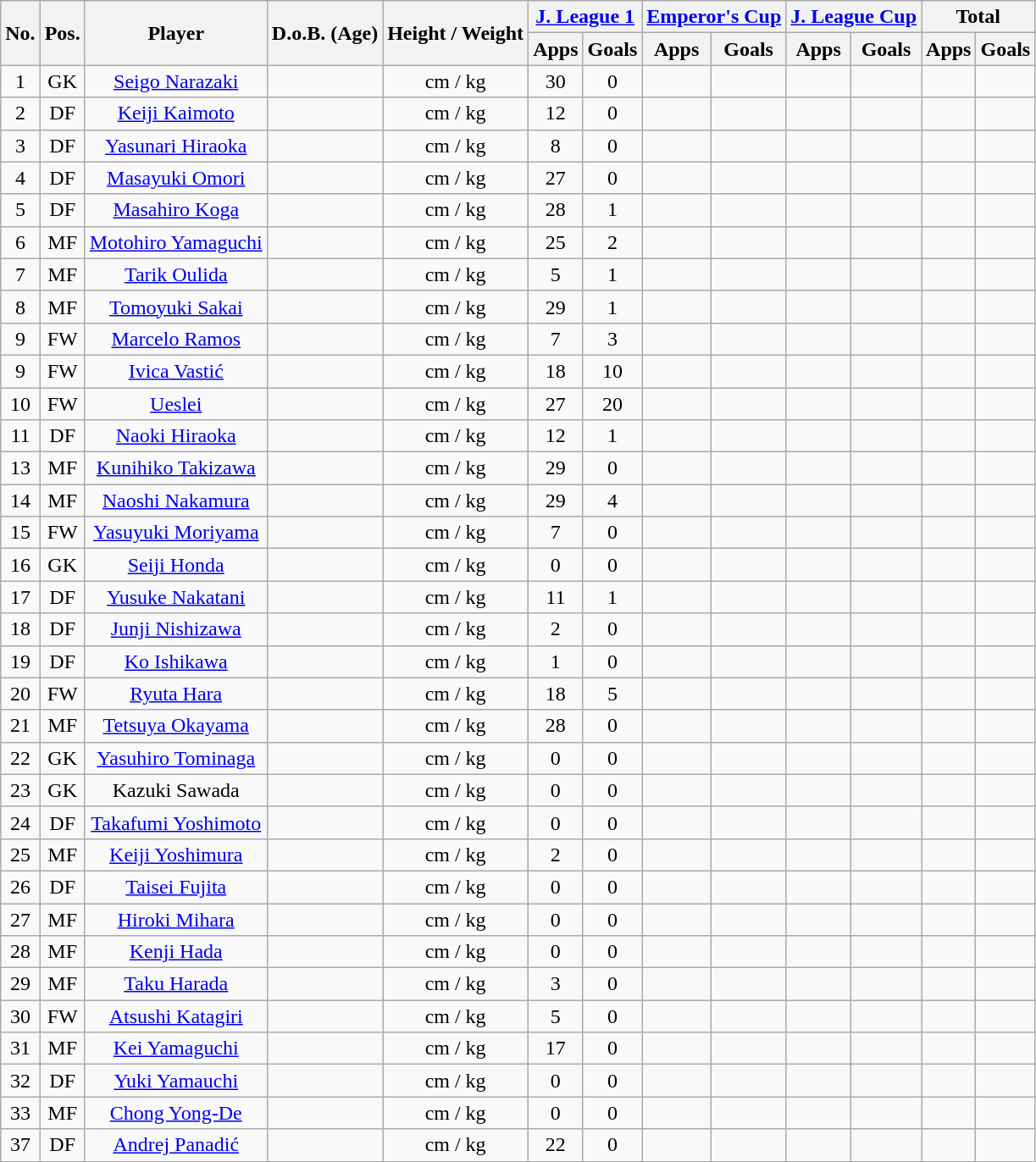<table class="wikitable" style="text-align:center;">
<tr>
<th rowspan="2">No.</th>
<th rowspan="2">Pos.</th>
<th rowspan="2">Player</th>
<th rowspan="2">D.o.B. (Age)</th>
<th rowspan="2">Height / Weight</th>
<th colspan="2"><a href='#'>J. League 1</a></th>
<th colspan="2"><a href='#'>Emperor's Cup</a></th>
<th colspan="2"><a href='#'>J. League Cup</a></th>
<th colspan="2">Total</th>
</tr>
<tr>
<th>Apps</th>
<th>Goals</th>
<th>Apps</th>
<th>Goals</th>
<th>Apps</th>
<th>Goals</th>
<th>Apps</th>
<th>Goals</th>
</tr>
<tr>
<td>1</td>
<td>GK</td>
<td><a href='#'>Seigo Narazaki</a></td>
<td></td>
<td>cm / kg</td>
<td>30</td>
<td>0</td>
<td></td>
<td></td>
<td></td>
<td></td>
<td></td>
<td></td>
</tr>
<tr>
<td>2</td>
<td>DF</td>
<td><a href='#'>Keiji Kaimoto</a></td>
<td></td>
<td>cm / kg</td>
<td>12</td>
<td>0</td>
<td></td>
<td></td>
<td></td>
<td></td>
<td></td>
<td></td>
</tr>
<tr>
<td>3</td>
<td>DF</td>
<td><a href='#'>Yasunari Hiraoka</a></td>
<td></td>
<td>cm / kg</td>
<td>8</td>
<td>0</td>
<td></td>
<td></td>
<td></td>
<td></td>
<td></td>
<td></td>
</tr>
<tr>
<td>4</td>
<td>DF</td>
<td><a href='#'>Masayuki Omori</a></td>
<td></td>
<td>cm / kg</td>
<td>27</td>
<td>0</td>
<td></td>
<td></td>
<td></td>
<td></td>
<td></td>
<td></td>
</tr>
<tr>
<td>5</td>
<td>DF</td>
<td><a href='#'>Masahiro Koga</a></td>
<td></td>
<td>cm / kg</td>
<td>28</td>
<td>1</td>
<td></td>
<td></td>
<td></td>
<td></td>
<td></td>
<td></td>
</tr>
<tr>
<td>6</td>
<td>MF</td>
<td><a href='#'>Motohiro Yamaguchi</a></td>
<td></td>
<td>cm / kg</td>
<td>25</td>
<td>2</td>
<td></td>
<td></td>
<td></td>
<td></td>
<td></td>
<td></td>
</tr>
<tr>
<td>7</td>
<td>MF</td>
<td><a href='#'>Tarik Oulida</a></td>
<td></td>
<td>cm / kg</td>
<td>5</td>
<td>1</td>
<td></td>
<td></td>
<td></td>
<td></td>
<td></td>
<td></td>
</tr>
<tr>
<td>8</td>
<td>MF</td>
<td><a href='#'>Tomoyuki Sakai</a></td>
<td></td>
<td>cm / kg</td>
<td>29</td>
<td>1</td>
<td></td>
<td></td>
<td></td>
<td></td>
<td></td>
<td></td>
</tr>
<tr>
<td>9</td>
<td>FW</td>
<td><a href='#'>Marcelo Ramos</a></td>
<td></td>
<td>cm / kg</td>
<td>7</td>
<td>3</td>
<td></td>
<td></td>
<td></td>
<td></td>
<td></td>
<td></td>
</tr>
<tr>
<td>9</td>
<td>FW</td>
<td><a href='#'>Ivica Vastić</a></td>
<td></td>
<td>cm / kg</td>
<td>18</td>
<td>10</td>
<td></td>
<td></td>
<td></td>
<td></td>
<td></td>
<td></td>
</tr>
<tr>
<td>10</td>
<td>FW</td>
<td><a href='#'>Ueslei</a></td>
<td></td>
<td>cm / kg</td>
<td>27</td>
<td>20</td>
<td></td>
<td></td>
<td></td>
<td></td>
<td></td>
<td></td>
</tr>
<tr>
<td>11</td>
<td>DF</td>
<td><a href='#'>Naoki Hiraoka</a></td>
<td></td>
<td>cm / kg</td>
<td>12</td>
<td>1</td>
<td></td>
<td></td>
<td></td>
<td></td>
<td></td>
<td></td>
</tr>
<tr>
<td>13</td>
<td>MF</td>
<td><a href='#'>Kunihiko Takizawa</a></td>
<td></td>
<td>cm / kg</td>
<td>29</td>
<td>0</td>
<td></td>
<td></td>
<td></td>
<td></td>
<td></td>
<td></td>
</tr>
<tr>
<td>14</td>
<td>MF</td>
<td><a href='#'>Naoshi Nakamura</a></td>
<td></td>
<td>cm / kg</td>
<td>29</td>
<td>4</td>
<td></td>
<td></td>
<td></td>
<td></td>
<td></td>
<td></td>
</tr>
<tr>
<td>15</td>
<td>FW</td>
<td><a href='#'>Yasuyuki Moriyama</a></td>
<td></td>
<td>cm / kg</td>
<td>7</td>
<td>0</td>
<td></td>
<td></td>
<td></td>
<td></td>
<td></td>
<td></td>
</tr>
<tr>
<td>16</td>
<td>GK</td>
<td><a href='#'>Seiji Honda</a></td>
<td></td>
<td>cm / kg</td>
<td>0</td>
<td>0</td>
<td></td>
<td></td>
<td></td>
<td></td>
<td></td>
<td></td>
</tr>
<tr>
<td>17</td>
<td>DF</td>
<td><a href='#'>Yusuke Nakatani</a></td>
<td></td>
<td>cm / kg</td>
<td>11</td>
<td>1</td>
<td></td>
<td></td>
<td></td>
<td></td>
<td></td>
<td></td>
</tr>
<tr>
<td>18</td>
<td>DF</td>
<td><a href='#'>Junji Nishizawa</a></td>
<td></td>
<td>cm / kg</td>
<td>2</td>
<td>0</td>
<td></td>
<td></td>
<td></td>
<td></td>
<td></td>
<td></td>
</tr>
<tr>
<td>19</td>
<td>DF</td>
<td><a href='#'>Ko Ishikawa</a></td>
<td></td>
<td>cm / kg</td>
<td>1</td>
<td>0</td>
<td></td>
<td></td>
<td></td>
<td></td>
<td></td>
<td></td>
</tr>
<tr>
<td>20</td>
<td>FW</td>
<td><a href='#'>Ryuta Hara</a></td>
<td></td>
<td>cm / kg</td>
<td>18</td>
<td>5</td>
<td></td>
<td></td>
<td></td>
<td></td>
<td></td>
<td></td>
</tr>
<tr>
<td>21</td>
<td>MF</td>
<td><a href='#'>Tetsuya Okayama</a></td>
<td></td>
<td>cm / kg</td>
<td>28</td>
<td>0</td>
<td></td>
<td></td>
<td></td>
<td></td>
<td></td>
<td></td>
</tr>
<tr>
<td>22</td>
<td>GK</td>
<td><a href='#'>Yasuhiro Tominaga</a></td>
<td></td>
<td>cm / kg</td>
<td>0</td>
<td>0</td>
<td></td>
<td></td>
<td></td>
<td></td>
<td></td>
<td></td>
</tr>
<tr>
<td>23</td>
<td>GK</td>
<td>Kazuki Sawada</td>
<td></td>
<td>cm / kg</td>
<td>0</td>
<td>0</td>
<td></td>
<td></td>
<td></td>
<td></td>
<td></td>
<td></td>
</tr>
<tr>
<td>24</td>
<td>DF</td>
<td><a href='#'>Takafumi Yoshimoto</a></td>
<td></td>
<td>cm / kg</td>
<td>0</td>
<td>0</td>
<td></td>
<td></td>
<td></td>
<td></td>
<td></td>
<td></td>
</tr>
<tr>
<td>25</td>
<td>MF</td>
<td><a href='#'>Keiji Yoshimura</a></td>
<td></td>
<td>cm / kg</td>
<td>2</td>
<td>0</td>
<td></td>
<td></td>
<td></td>
<td></td>
<td></td>
<td></td>
</tr>
<tr>
<td>26</td>
<td>DF</td>
<td><a href='#'>Taisei Fujita</a></td>
<td></td>
<td>cm / kg</td>
<td>0</td>
<td>0</td>
<td></td>
<td></td>
<td></td>
<td></td>
<td></td>
<td></td>
</tr>
<tr>
<td>27</td>
<td>MF</td>
<td><a href='#'>Hiroki Mihara</a></td>
<td></td>
<td>cm / kg</td>
<td>0</td>
<td>0</td>
<td></td>
<td></td>
<td></td>
<td></td>
<td></td>
<td></td>
</tr>
<tr>
<td>28</td>
<td>MF</td>
<td><a href='#'>Kenji Hada</a></td>
<td></td>
<td>cm / kg</td>
<td>0</td>
<td>0</td>
<td></td>
<td></td>
<td></td>
<td></td>
<td></td>
<td></td>
</tr>
<tr>
<td>29</td>
<td>MF</td>
<td><a href='#'>Taku Harada</a></td>
<td></td>
<td>cm / kg</td>
<td>3</td>
<td>0</td>
<td></td>
<td></td>
<td></td>
<td></td>
<td></td>
<td></td>
</tr>
<tr>
<td>30</td>
<td>FW</td>
<td><a href='#'>Atsushi Katagiri</a></td>
<td></td>
<td>cm / kg</td>
<td>5</td>
<td>0</td>
<td></td>
<td></td>
<td></td>
<td></td>
<td></td>
<td></td>
</tr>
<tr>
<td>31</td>
<td>MF</td>
<td><a href='#'>Kei Yamaguchi</a></td>
<td></td>
<td>cm / kg</td>
<td>17</td>
<td>0</td>
<td></td>
<td></td>
<td></td>
<td></td>
<td></td>
<td></td>
</tr>
<tr>
<td>32</td>
<td>DF</td>
<td><a href='#'>Yuki Yamauchi</a></td>
<td></td>
<td>cm / kg</td>
<td>0</td>
<td>0</td>
<td></td>
<td></td>
<td></td>
<td></td>
<td></td>
<td></td>
</tr>
<tr>
<td>33</td>
<td>MF</td>
<td><a href='#'>Chong Yong-De</a></td>
<td></td>
<td>cm / kg</td>
<td>0</td>
<td>0</td>
<td></td>
<td></td>
<td></td>
<td></td>
<td></td>
<td></td>
</tr>
<tr>
<td>37</td>
<td>DF</td>
<td><a href='#'>Andrej Panadić</a></td>
<td></td>
<td>cm / kg</td>
<td>22</td>
<td>0</td>
<td></td>
<td></td>
<td></td>
<td></td>
<td></td>
<td></td>
</tr>
</table>
